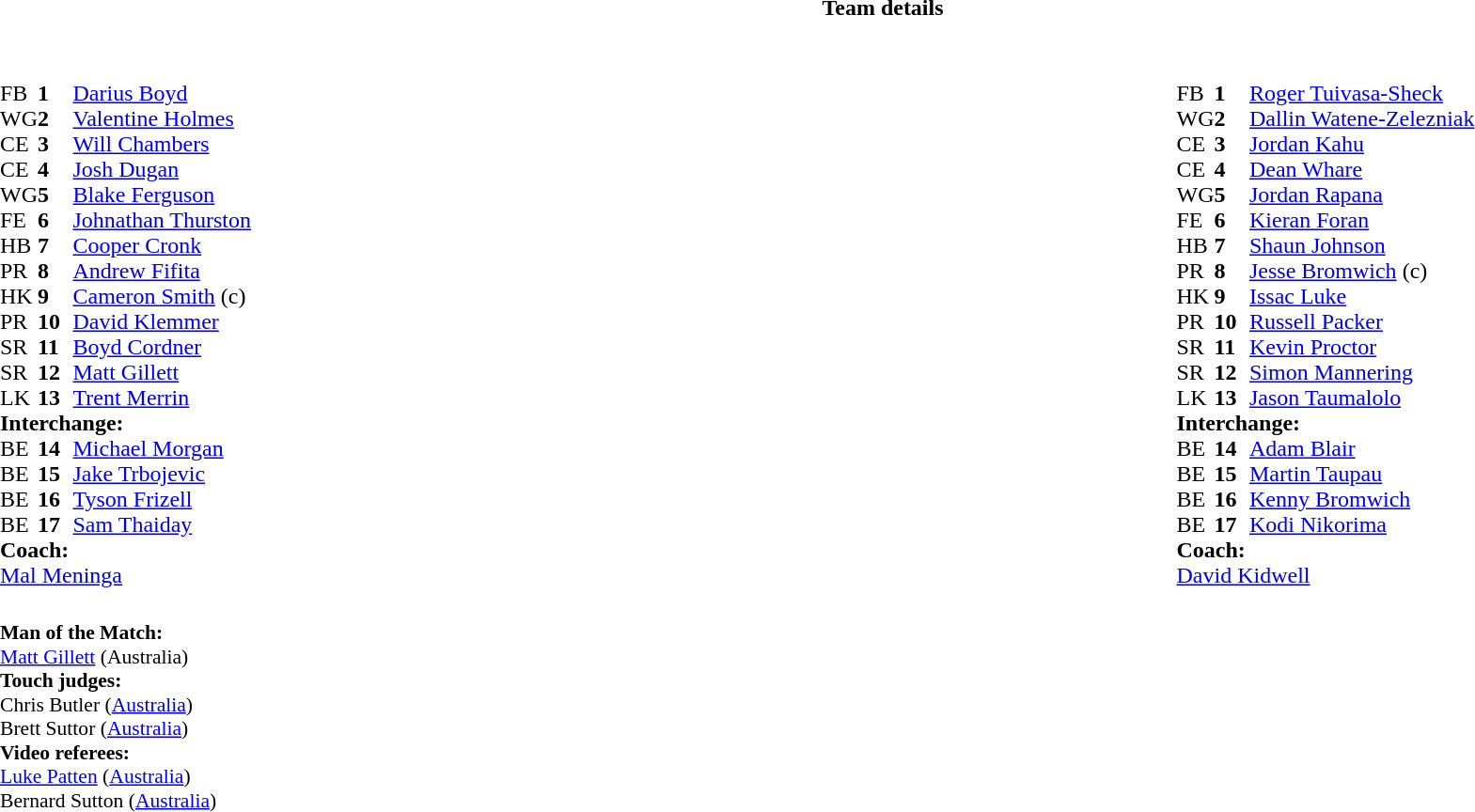<table border="0" width="100%" class="collapsible collapsed">
<tr>
<th>Team details</th>
</tr>
<tr>
<td><br><table width="100%">
<tr>
<td valign="top" width="50%"><br><table style="font-size: 100%" cellspacing="0" cellpadding="0">
<tr>
<th width="25"></th>
<th width="25"></th>
</tr>
<tr>
<td>FB</td>
<td><strong>1</strong></td>
<td><a href='#'>Darius Boyd</a></td>
</tr>
<tr>
<td>WG</td>
<td><strong>2</strong></td>
<td><a href='#'>Valentine Holmes</a></td>
</tr>
<tr>
<td>CE</td>
<td><strong>3</strong></td>
<td><a href='#'>Will Chambers</a></td>
</tr>
<tr>
<td>CE</td>
<td><strong>4</strong></td>
<td><a href='#'>Josh Dugan</a></td>
</tr>
<tr>
<td>WG</td>
<td><strong>5</strong></td>
<td><a href='#'>Blake Ferguson</a></td>
</tr>
<tr>
<td>FE</td>
<td><strong>6</strong></td>
<td><a href='#'>Johnathan Thurston</a></td>
</tr>
<tr>
<td>HB</td>
<td><strong>7</strong></td>
<td><a href='#'>Cooper Cronk</a></td>
</tr>
<tr>
<td>PR</td>
<td><strong>8</strong></td>
<td><a href='#'>Andrew Fifita</a></td>
</tr>
<tr>
<td>HK</td>
<td><strong>9</strong></td>
<td><a href='#'>Cameron Smith</a> (c)</td>
</tr>
<tr>
<td>PR</td>
<td><strong>10</strong></td>
<td><a href='#'>David Klemmer</a></td>
</tr>
<tr>
<td>SR</td>
<td><strong>11</strong></td>
<td><a href='#'>Boyd Cordner</a></td>
</tr>
<tr>
<td>SR</td>
<td><strong>12</strong></td>
<td><a href='#'>Matt Gillett</a></td>
</tr>
<tr>
<td>LK</td>
<td><strong>13</strong></td>
<td><a href='#'>Trent Merrin</a></td>
</tr>
<tr>
<td colspan=3><strong>Interchange:</strong></td>
</tr>
<tr>
<td>BE</td>
<td><strong>14</strong></td>
<td><a href='#'>Michael Morgan</a></td>
</tr>
<tr>
<td>BE</td>
<td><strong>15</strong></td>
<td><a href='#'>Jake Trbojevic</a></td>
</tr>
<tr>
<td>BE</td>
<td><strong>16</strong></td>
<td><a href='#'>Tyson Frizell</a></td>
</tr>
<tr>
<td>BE</td>
<td><strong>17</strong></td>
<td><a href='#'>Sam Thaiday</a></td>
</tr>
<tr>
<td colspan=3><strong>Coach:</strong></td>
</tr>
<tr>
<td colspan="4"> <a href='#'>Mal Meninga</a></td>
</tr>
</table>
</td>
<td valign="top" width="50%"><br><table style="font-size: 100%" cellspacing="0" cellpadding="0" align="center">
<tr>
<th width="25"></th>
<th width="25"></th>
</tr>
<tr>
<td>FB</td>
<td><strong>1</strong></td>
<td><a href='#'>Roger Tuivasa-Sheck</a></td>
</tr>
<tr>
<td>WG</td>
<td><strong>2</strong></td>
<td><a href='#'>Dallin Watene-Zelezniak</a></td>
</tr>
<tr>
<td>CE</td>
<td><strong>3</strong></td>
<td><a href='#'>Jordan Kahu</a></td>
</tr>
<tr>
<td>CE</td>
<td><strong>4</strong></td>
<td><a href='#'>Dean Whare</a></td>
</tr>
<tr>
<td>WG</td>
<td><strong>5</strong></td>
<td><a href='#'>Jordan Rapana</a></td>
</tr>
<tr>
<td>FE</td>
<td><strong>6</strong></td>
<td><a href='#'>Kieran Foran</a></td>
</tr>
<tr>
<td>HB</td>
<td><strong>7</strong></td>
<td><a href='#'>Shaun Johnson</a></td>
</tr>
<tr>
<td>PR</td>
<td><strong>8</strong></td>
<td><a href='#'>Jesse Bromwich</a> (c)</td>
</tr>
<tr>
<td>HK</td>
<td><strong>9</strong></td>
<td><a href='#'>Issac Luke</a></td>
</tr>
<tr>
<td>PR</td>
<td><strong>10</strong></td>
<td><a href='#'>Russell Packer</a></td>
</tr>
<tr>
<td>SR</td>
<td><strong>11</strong></td>
<td><a href='#'>Kevin Proctor</a></td>
</tr>
<tr>
<td>SR</td>
<td><strong>12</strong></td>
<td><a href='#'>Simon Mannering</a></td>
</tr>
<tr>
<td>LK</td>
<td><strong>13</strong></td>
<td><a href='#'>Jason Taumalolo</a></td>
</tr>
<tr>
<td colspan=3><strong>Interchange:</strong></td>
</tr>
<tr>
<td>BE</td>
<td><strong>14</strong></td>
<td><a href='#'>Adam Blair</a></td>
</tr>
<tr>
<td>BE</td>
<td><strong>15</strong></td>
<td><a href='#'>Martin Taupau</a></td>
</tr>
<tr>
<td>BE</td>
<td><strong>16</strong></td>
<td><a href='#'>Kenny Bromwich</a></td>
</tr>
<tr>
<td>BE</td>
<td><strong>17</strong></td>
<td><a href='#'>Kodi Nikorima</a></td>
</tr>
<tr>
<td colspan=3><strong>Coach:</strong></td>
</tr>
<tr>
<td colspan="4"> <a href='#'>David Kidwell</a></td>
</tr>
</table>
</td>
</tr>
</table>
<table style="width:100%; font-size:90%;">
<tr>
<td><br><strong>Man of the Match:</strong>
<br><a href='#'>Matt Gillett</a> (Australia)<br><strong>Touch judges:</strong>
<br>Chris Butler (<a href='#'>Australia</a>)
<br>Brett Suttor (<a href='#'>Australia</a>)
<br><strong>Video referees:</strong>
<br><a href='#'>Luke Patten</a> (<a href='#'>Australia</a>)
<br>Bernard Sutton (<a href='#'>Australia</a>)</td>
</tr>
</table>
</td>
</tr>
</table>
